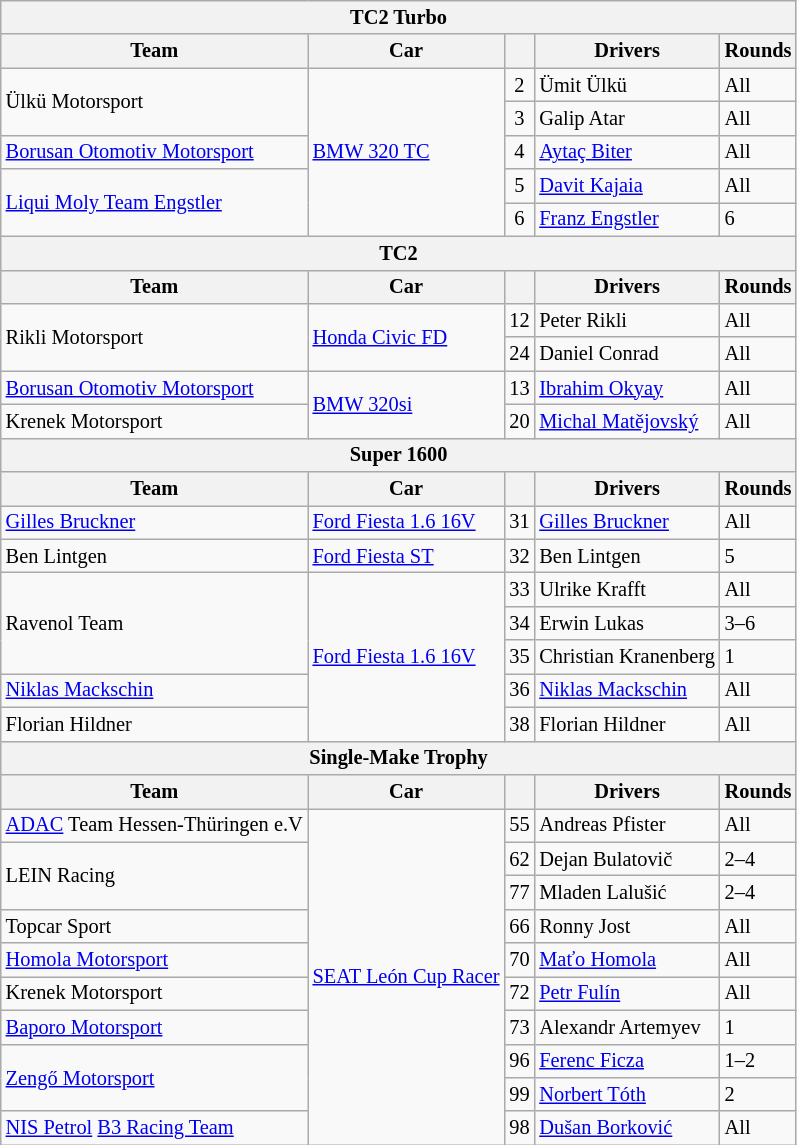<table class="wikitable" style="font-size: 85%">
<tr>
<th colspan=5>TC2 Turbo</th>
</tr>
<tr>
<th>Team</th>
<th>Car</th>
<th></th>
<th>Drivers</th>
<th>Rounds</th>
</tr>
<tr>
<td rowspan=2> Ülkü Motorsport</td>
<td rowspan=5><a href='#'>BMW 320 TC</a></td>
<td align="center">2</td>
<td> Ümit Ülkü</td>
<td>All</td>
</tr>
<tr>
<td align="center">3</td>
<td> Galip Atar</td>
<td>All</td>
</tr>
<tr>
<td> <a href='#'>Borusan Otomotiv Motorsport</a></td>
<td align="center">4</td>
<td> <a href='#'>Aytaç Biter</a></td>
<td>All</td>
</tr>
<tr>
<td rowspan=2> <a href='#'>Liqui Moly Team Engstler</a></td>
<td align="center">5</td>
<td> <a href='#'>Davit Kajaia</a></td>
<td>All</td>
</tr>
<tr>
<td align="center">6</td>
<td> <a href='#'>Franz Engstler</a></td>
<td>6</td>
</tr>
<tr>
<th colspan=5>TC2</th>
</tr>
<tr>
<th>Team</th>
<th>Car</th>
<th></th>
<th>Drivers</th>
<th>Rounds</th>
</tr>
<tr>
<td rowspan=2> Rikli Motorsport</td>
<td rowspan=2><a href='#'>Honda Civic FD</a></td>
<td align="center">12</td>
<td> Peter Rikli</td>
<td>All</td>
</tr>
<tr>
<td align="center">24</td>
<td> Daniel Conrad</td>
<td>All</td>
</tr>
<tr>
<td> <a href='#'>Borusan Otomotiv Motorsport</a></td>
<td rowspan=2><a href='#'>BMW 320si</a></td>
<td align="center">13</td>
<td> <a href='#'>Ibrahim Okyay</a></td>
<td>All</td>
</tr>
<tr>
<td> Krenek Motorsport</td>
<td align="center">20</td>
<td> <a href='#'>Michal Matějovský</a></td>
<td>All</td>
</tr>
<tr>
<th colspan=5>Super 1600</th>
</tr>
<tr>
<th>Team</th>
<th>Car</th>
<th></th>
<th>Drivers</th>
<th>Rounds</th>
</tr>
<tr>
<td> <a href='#'>Gilles Bruckner</a></td>
<td><a href='#'>Ford Fiesta 1.6 16V</a></td>
<td align="center">31</td>
<td> <a href='#'>Gilles Bruckner</a></td>
<td>All</td>
</tr>
<tr>
<td> Ben Lintgen</td>
<td><a href='#'>Ford Fiesta ST</a></td>
<td align="center">32</td>
<td> Ben Lintgen</td>
<td>5</td>
</tr>
<tr>
<td rowspan=3> Ravenol Team</td>
<td rowspan=5><a href='#'>Ford Fiesta 1.6 16V</a></td>
<td align="center">33</td>
<td> Ulrike Krafft</td>
<td>All</td>
</tr>
<tr>
<td align="center">34</td>
<td> Erwin Lukas</td>
<td>3–6</td>
</tr>
<tr>
<td align="center">35</td>
<td> Christian Kranenberg</td>
<td>1</td>
</tr>
<tr>
<td> <a href='#'>Niklas Mackschin</a></td>
<td align="center">36</td>
<td> <a href='#'>Niklas Mackschin</a></td>
<td>All</td>
</tr>
<tr>
<td> Florian Hildner</td>
<td align="center">38</td>
<td> Florian Hildner</td>
<td>All</td>
</tr>
<tr>
<th colspan=5>Single-Make Trophy</th>
</tr>
<tr>
<th>Team</th>
<th>Car</th>
<th></th>
<th>Drivers</th>
<th>Rounds</th>
</tr>
<tr>
<td> <a href='#'>ADAC</a> Team Hessen-Thüringen e.V</td>
<td rowspan=10><a href='#'>SEAT León Cup Racer</a></td>
<td align="center">55</td>
<td> Andreas Pfister</td>
<td>All</td>
</tr>
<tr>
<td rowspan=2> LEIN Racing</td>
<td align="center">62</td>
<td> Dejan Bulatovič</td>
<td>2–4</td>
</tr>
<tr>
<td align="center">77</td>
<td> Mladen Lalušić</td>
<td>2–4</td>
</tr>
<tr>
<td> Topcar Sport</td>
<td align="center">66</td>
<td> Ronny Jost</td>
<td>All</td>
</tr>
<tr>
<td> <a href='#'>Homola Motorsport</a></td>
<td align="center">70</td>
<td> <a href='#'>Maťo Homola</a></td>
<td>All</td>
</tr>
<tr>
<td> Krenek Motorsport</td>
<td align="center">72</td>
<td> <a href='#'>Petr Fulín</a></td>
<td>All</td>
</tr>
<tr>
<td> <a href='#'>Baporo Motorsport</a></td>
<td align="center">73</td>
<td> Alexandr Artemyev</td>
<td>1</td>
</tr>
<tr>
<td rowspan=2> <a href='#'>Zengő Motorsport</a></td>
<td align="center">96</td>
<td> <a href='#'>Ferenc Ficza</a></td>
<td>1–2</td>
</tr>
<tr>
<td align="center">99</td>
<td> <a href='#'>Norbert Tóth</a></td>
<td>2</td>
</tr>
<tr>
<td> <a href='#'>NIS Petrol</a> <a href='#'>B3 Racing Team</a></td>
<td align="center">98</td>
<td> <a href='#'>Dušan Borković</a></td>
<td>All</td>
</tr>
</table>
